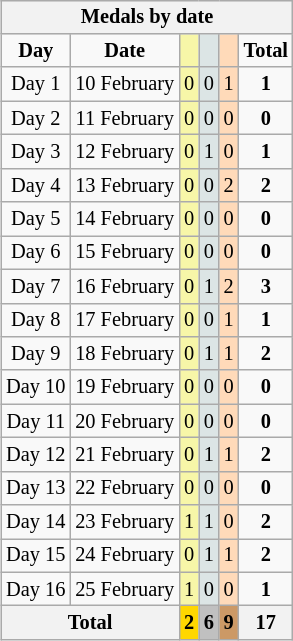<table class=wikitable style="font-size:85%;float:right;clear:right;">
<tr bgcolor=efefef>
<th colspan=6>Medals by date</th>
</tr>
<tr align=center>
<td><strong>Day</strong></td>
<td><strong>Date</strong></td>
<td bgcolor=#f7f6a8></td>
<td bgcolor=#dce5e5></td>
<td bgcolor=#ffdab9></td>
<td><strong>Total</strong></td>
</tr>
<tr align=center>
<td>Day 1</td>
<td>10 February</td>
<td bgcolor=F7F6A8>0</td>
<td bgcolor=DCE5E5>0</td>
<td bgcolor=FFDAB9>1</td>
<td><strong>1</strong></td>
</tr>
<tr align=center>
<td>Day 2</td>
<td>11 February</td>
<td bgcolor=F7F6A8>0</td>
<td bgcolor=DCE5E5>0</td>
<td bgcolor=FFDAB9>0</td>
<td><strong>0</strong></td>
</tr>
<tr align=center>
<td>Day 3</td>
<td>12 February</td>
<td bgcolor=F7F6A8>0</td>
<td bgcolor=DCE5E5>1</td>
<td bgcolor=FFDAB9>0</td>
<td><strong>1</strong></td>
</tr>
<tr align=center>
<td>Day 4</td>
<td>13 February</td>
<td bgcolor=F7F6A8>0</td>
<td bgcolor=DCE5E5>0</td>
<td bgcolor=FFDAB9>2</td>
<td><strong>2</strong></td>
</tr>
<tr align=center>
<td>Day 5</td>
<td>14 February</td>
<td bgcolor=F7F6A8>0</td>
<td bgcolor=DCE5E5>0</td>
<td bgcolor=FFDAB9>0</td>
<td><strong>0</strong></td>
</tr>
<tr align=center>
<td>Day 6</td>
<td>15 February</td>
<td bgcolor=F7F6A8>0</td>
<td bgcolor=DCE5E5>0</td>
<td bgcolor=FFDAB9>0</td>
<td><strong>0</strong></td>
</tr>
<tr align=center>
<td>Day 7</td>
<td>16 February</td>
<td bgcolor=F7F6A8>0</td>
<td bgcolor=DCE5E5>1</td>
<td bgcolor=FFDAB9>2</td>
<td><strong>3</strong></td>
</tr>
<tr align=center>
<td>Day 8</td>
<td>17 February</td>
<td bgcolor=F7F6A8>0</td>
<td bgcolor=DCE5E5>0</td>
<td bgcolor=FFDAB9>1</td>
<td><strong>1</strong></td>
</tr>
<tr align=center>
<td>Day 9</td>
<td>18 February</td>
<td bgcolor=F7F6A8>0</td>
<td bgcolor=DCE5E5>1</td>
<td bgcolor=FFDAB9>1</td>
<td><strong>2</strong></td>
</tr>
<tr align=center>
<td>Day 10</td>
<td>19 February</td>
<td bgcolor=F7F6A8>0</td>
<td bgcolor=DCE5E5>0</td>
<td bgcolor=FFDAB9>0</td>
<td><strong>0</strong></td>
</tr>
<tr align=center>
<td>Day 11</td>
<td>20 February</td>
<td bgcolor=F7F6A8>0</td>
<td bgcolor=DCE5E5>0</td>
<td bgcolor=FFDAB9>0</td>
<td><strong>0</strong></td>
</tr>
<tr align=center>
<td>Day 12</td>
<td>21 February</td>
<td bgcolor=F7F6A8>0</td>
<td bgcolor=DCE5E5>1</td>
<td bgcolor=FFDAB9>1</td>
<td><strong>2</strong></td>
</tr>
<tr align=center>
<td>Day 13</td>
<td>22 February</td>
<td bgcolor=F7F6A8>0</td>
<td bgcolor=DCE5E5>0</td>
<td bgcolor=FFDAB9>0</td>
<td><strong>0</strong></td>
</tr>
<tr align=center>
<td>Day 14</td>
<td>23 February</td>
<td bgcolor=F7F6A8>1</td>
<td bgcolor=DCE5E5>1</td>
<td bgcolor=FFDAB9>0</td>
<td><strong>2</strong></td>
</tr>
<tr align=center>
<td>Day 15</td>
<td>24 February</td>
<td bgcolor=F7F6A8>0</td>
<td bgcolor=DCE5E5>1</td>
<td bgcolor=FFDAB9>1</td>
<td><strong>2</strong></td>
</tr>
<tr align=center>
<td>Day 16</td>
<td>25 February</td>
<td bgcolor=F7F6A8>1</td>
<td bgcolor=DCE5E5>0</td>
<td bgcolor=FFDAB9>0</td>
<td><strong>1</strong></td>
</tr>
<tr>
<th colspan=2>Total</th>
<th style="background:gold">2</th>
<th style="background:silver">6</th>
<th style="background:#c96">9</th>
<th>17</th>
</tr>
</table>
